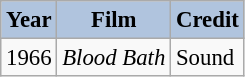<table class="wikitable" style="font-size:95%;">
<tr>
<th style="background:#B0C4DE;">Year</th>
<th style="background:#B0C4DE;">Film</th>
<th style="background:#B0C4DE;">Credit</th>
</tr>
<tr>
<td>1966</td>
<td><em>Blood Bath</em></td>
<td>Sound</td>
</tr>
</table>
